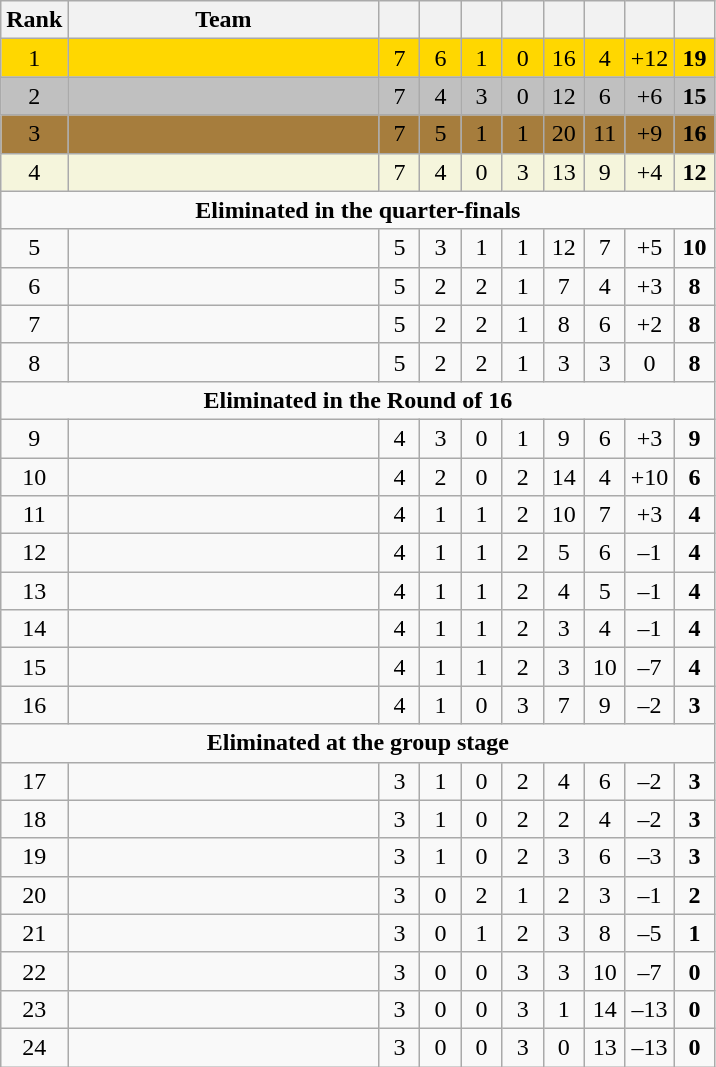<table class="wikitable" style="text-align:center">
<tr>
<th width=20>Rank</th>
<th width=200>Team</th>
<th width="20"></th>
<th width="20"></th>
<th width="20"></th>
<th width="20"></th>
<th width="20"></th>
<th width="20"></th>
<th width="20"></th>
<th width="20"></th>
</tr>
<tr style="background:gold;">
<td>1</td>
<td style="text-align:left;"></td>
<td>7</td>
<td>6</td>
<td>1</td>
<td>0</td>
<td>16</td>
<td>4</td>
<td>+12</td>
<td><strong>19</strong></td>
</tr>
<tr style="background:silver;">
<td>2</td>
<td style="text-align:left;"></td>
<td>7</td>
<td>4</td>
<td>3</td>
<td>0</td>
<td>12</td>
<td>6</td>
<td>+6</td>
<td><strong>15</strong></td>
</tr>
<tr style="background:#a67d3d;">
<td>3</td>
<td style="text-align:left;"></td>
<td>7</td>
<td>5</td>
<td>1</td>
<td>1</td>
<td>20</td>
<td>11</td>
<td>+9</td>
<td><strong>16</strong></td>
</tr>
<tr style="background:beige;">
<td>4</td>
<td style="text-align:left;"></td>
<td>7</td>
<td>4</td>
<td>0</td>
<td>3</td>
<td>13</td>
<td>9</td>
<td>+4</td>
<td><strong>12</strong></td>
</tr>
<tr>
<td colspan="11"><strong>Eliminated in the quarter-finals</strong></td>
</tr>
<tr>
<td>5</td>
<td style="text-align:left;"></td>
<td>5</td>
<td>3</td>
<td>1</td>
<td>1</td>
<td>12</td>
<td>7</td>
<td>+5</td>
<td><strong>10</strong></td>
</tr>
<tr>
<td>6</td>
<td style="text-align:left;"></td>
<td>5</td>
<td>2</td>
<td>2</td>
<td>1</td>
<td>7</td>
<td>4</td>
<td>+3</td>
<td><strong>8</strong></td>
</tr>
<tr>
<td>7</td>
<td style="text-align:left;"></td>
<td>5</td>
<td>2</td>
<td>2</td>
<td>1</td>
<td>8</td>
<td>6</td>
<td>+2</td>
<td><strong>8</strong></td>
</tr>
<tr>
<td>8</td>
<td style="text-align:left;"></td>
<td>5</td>
<td>2</td>
<td>2</td>
<td>1</td>
<td>3</td>
<td>3</td>
<td>0</td>
<td><strong>8</strong></td>
</tr>
<tr>
<td colspan="11"><strong>Eliminated in the Round of 16</strong></td>
</tr>
<tr>
<td>9</td>
<td style="text-align:left;"></td>
<td>4</td>
<td>3</td>
<td>0</td>
<td>1</td>
<td>9</td>
<td>6</td>
<td>+3</td>
<td><strong>9</strong></td>
</tr>
<tr>
<td>10</td>
<td style="text-align:left;"></td>
<td>4</td>
<td>2</td>
<td>0</td>
<td>2</td>
<td>14</td>
<td>4</td>
<td>+10</td>
<td><strong>6</strong></td>
</tr>
<tr>
<td>11</td>
<td style="text-align:left;"></td>
<td>4</td>
<td>1</td>
<td>1</td>
<td>2</td>
<td>10</td>
<td>7</td>
<td>+3</td>
<td><strong>4</strong></td>
</tr>
<tr>
<td>12</td>
<td style="text-align:left;"></td>
<td>4</td>
<td>1</td>
<td>1</td>
<td>2</td>
<td>5</td>
<td>6</td>
<td>–1</td>
<td><strong>4</strong></td>
</tr>
<tr>
<td>13</td>
<td style="text-align:left;"></td>
<td>4</td>
<td>1</td>
<td>1</td>
<td>2</td>
<td>4</td>
<td>5</td>
<td>–1</td>
<td><strong>4</strong></td>
</tr>
<tr>
<td>14</td>
<td style="text-align:left;"></td>
<td>4</td>
<td>1</td>
<td>1</td>
<td>2</td>
<td>3</td>
<td>4</td>
<td>–1</td>
<td><strong>4</strong></td>
</tr>
<tr>
<td>15</td>
<td style="text-align:left;"></td>
<td>4</td>
<td>1</td>
<td>1</td>
<td>2</td>
<td>3</td>
<td>10</td>
<td>–7</td>
<td><strong>4</strong></td>
</tr>
<tr>
<td>16</td>
<td style="text-align:left;"></td>
<td>4</td>
<td>1</td>
<td>0</td>
<td>3</td>
<td>7</td>
<td>9</td>
<td>–2</td>
<td><strong>3</strong></td>
</tr>
<tr>
<td colspan="11"><strong>Eliminated at the group stage</strong></td>
</tr>
<tr>
<td>17</td>
<td style="text-align:left;"></td>
<td>3</td>
<td>1</td>
<td>0</td>
<td>2</td>
<td>4</td>
<td>6</td>
<td>–2</td>
<td><strong>3</strong></td>
</tr>
<tr>
<td>18</td>
<td style="text-align:left;"></td>
<td>3</td>
<td>1</td>
<td>0</td>
<td>2</td>
<td>2</td>
<td>4</td>
<td>–2</td>
<td><strong>3</strong></td>
</tr>
<tr>
<td>19</td>
<td style="text-align:left;"></td>
<td>3</td>
<td>1</td>
<td>0</td>
<td>2</td>
<td>3</td>
<td>6</td>
<td>–3</td>
<td><strong>3</strong></td>
</tr>
<tr>
<td>20</td>
<td style="text-align:left;"></td>
<td>3</td>
<td>0</td>
<td>2</td>
<td>1</td>
<td>2</td>
<td>3</td>
<td>–1</td>
<td><strong>2</strong></td>
</tr>
<tr>
<td>21</td>
<td style="text-align:left;"></td>
<td>3</td>
<td>0</td>
<td>1</td>
<td>2</td>
<td>3</td>
<td>8</td>
<td>–5</td>
<td><strong>1</strong></td>
</tr>
<tr>
<td>22</td>
<td style="text-align:left;"></td>
<td>3</td>
<td>0</td>
<td>0</td>
<td>3</td>
<td>3</td>
<td>10</td>
<td>–7</td>
<td><strong>0</strong></td>
</tr>
<tr>
<td>23</td>
<td style="text-align:left;"></td>
<td>3</td>
<td>0</td>
<td>0</td>
<td>3</td>
<td>1</td>
<td>14</td>
<td>–13</td>
<td><strong>0</strong></td>
</tr>
<tr>
<td>24</td>
<td style="text-align:left;"></td>
<td>3</td>
<td>0</td>
<td>0</td>
<td>3</td>
<td>0</td>
<td>13</td>
<td>–13</td>
<td><strong>0</strong></td>
</tr>
</table>
